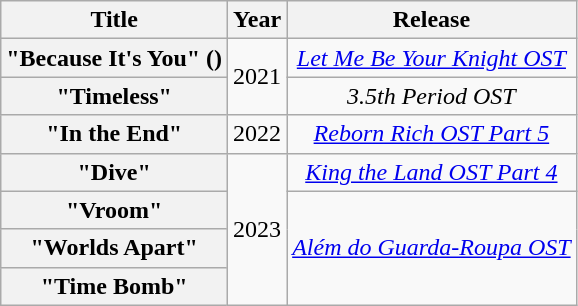<table class="wikitable plainrowheaders" style="text-align:center">
<tr>
<th scope="col">Title</th>
<th scope="col">Year</th>
<th scope="col">Release</th>
</tr>
<tr>
<th scope="row">"Because It's You" ()</th>
<td rowspan="2">2021</td>
<td><em><a href='#'>Let Me Be Your Knight OST</a></em></td>
</tr>
<tr>
<th scope="row">"Timeless"</th>
<td><em>3.5th Period OST</em></td>
</tr>
<tr>
<th scope="row">"In the End"</th>
<td>2022</td>
<td><em><a href='#'>Reborn Rich OST Part 5</a></em></td>
</tr>
<tr>
<th scope="row">"Dive"</th>
<td rowspan="4">2023</td>
<td><em><a href='#'>King the Land OST Part 4</a></em></td>
</tr>
<tr>
<th scope="row">"Vroom"<br></th>
<td rowspan="3"><em><a href='#'>Além do Guarda-Roupa OST</a></em></td>
</tr>
<tr>
<th scope="row">"Worlds Apart"<br></th>
</tr>
<tr>
<th scope="row">"Time Bomb"<br></th>
</tr>
</table>
